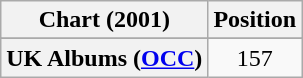<table class="wikitable sortable plainrowheaders" style="text-align:center">
<tr>
<th scope="col">Chart (2001)</th>
<th scope="col">Position</th>
</tr>
<tr>
</tr>
<tr>
<th scope="row">UK Albums (<a href='#'>OCC</a>)</th>
<td>157</td>
</tr>
</table>
